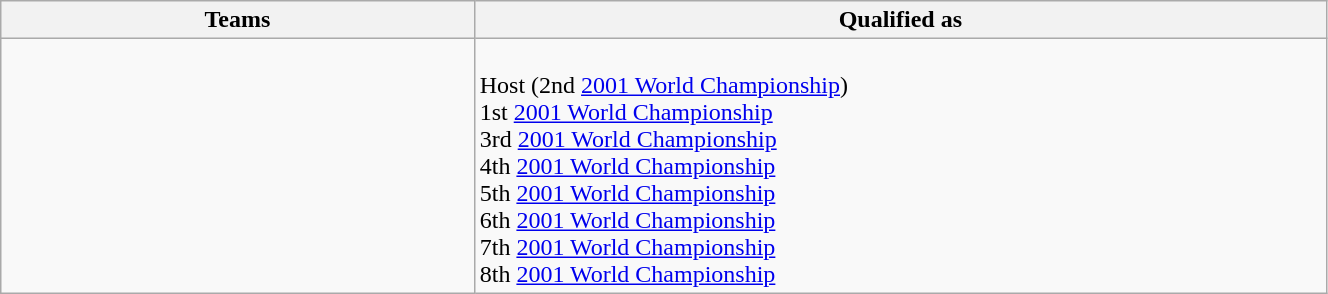<table class=wikitable width=70%>
<tr>
<th width=25%>Teams</th>
<th width=45%>Qualified as</th>
</tr>
<tr>
<td><br><br><br><br><br><br><br><br></td>
<td><br>Host (2nd <a href='#'>2001 World Championship</a>)<br>1st <a href='#'>2001 World Championship</a><br>3rd <a href='#'>2001 World Championship</a><br>4th <a href='#'>2001 World Championship</a><br>5th <a href='#'>2001 World Championship</a><br>6th <a href='#'>2001 World Championship</a><br>7th <a href='#'>2001 World Championship</a><br>8th <a href='#'>2001 World Championship</a></td>
</tr>
</table>
